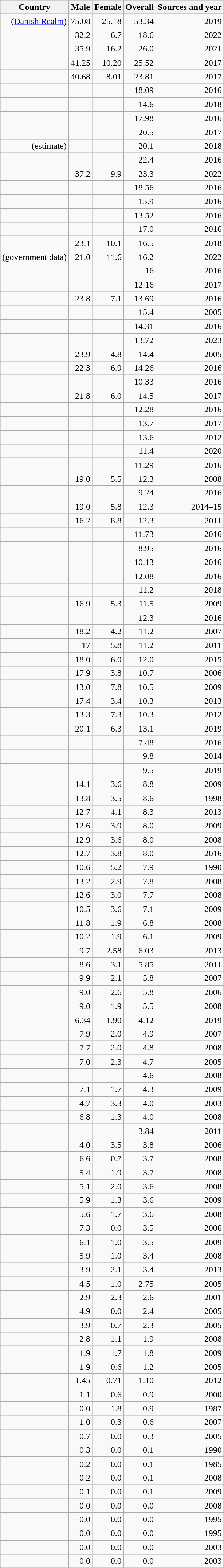<table class="wikitable sortable sticky-header" style="text-align:right;">
<tr class="static-row-header" style="text-align:center;vertical-align:bottom;">
<th>Country</th>
<th>Male </th>
<th>Female </th>
<th>Overall</th>
<th>Sources and year</th>
</tr>
<tr>
<td> (<a href='#'>Danish Realm</a>)</td>
<td>75.08</td>
<td>25.18</td>
<td>53.34</td>
<td>2019</td>
</tr>
<tr>
<td></td>
<td>32.2</td>
<td>6.7</td>
<td>18.6</td>
<td>2022</td>
</tr>
<tr>
<td></td>
<td>35.9</td>
<td>16.2</td>
<td>26.0</td>
<td>2021</td>
</tr>
<tr>
<td></td>
<td>41.25</td>
<td>10.20</td>
<td>25.52</td>
<td>2017</td>
</tr>
<tr>
<td></td>
<td>40.68</td>
<td>8.01</td>
<td>23.81</td>
<td>2017</td>
</tr>
<tr>
<td></td>
<td></td>
<td></td>
<td>18.09</td>
<td>2016</td>
</tr>
<tr>
<td></td>
<td></td>
<td></td>
<td>14.6</td>
<td>2018</td>
</tr>
<tr>
<td></td>
<td></td>
<td></td>
<td>17.98</td>
<td>2016</td>
</tr>
<tr>
<td></td>
<td></td>
<td></td>
<td>20.5</td>
<td>2017</td>
</tr>
<tr>
<td> (estimate)</td>
<td></td>
<td></td>
<td>20.1</td>
<td>2018</td>
</tr>
<tr>
<td></td>
<td></td>
<td></td>
<td>22.4</td>
<td>2016</td>
</tr>
<tr>
<td></td>
<td>37.2</td>
<td>9.9</td>
<td>23.3</td>
<td>2022</td>
</tr>
<tr>
<td></td>
<td></td>
<td></td>
<td>18.56</td>
<td>2016</td>
</tr>
<tr>
<td></td>
<td></td>
<td></td>
<td>15.9</td>
<td>2016</td>
</tr>
<tr>
<td></td>
<td></td>
<td></td>
<td>13.52</td>
<td>2016</td>
</tr>
<tr>
<td></td>
<td></td>
<td></td>
<td>17.0</td>
<td>2016</td>
</tr>
<tr>
<td></td>
<td>23.1</td>
<td>10.1</td>
<td>16.5</td>
<td>2018</td>
</tr>
<tr>
<td> (government data)</td>
<td>21.0</td>
<td>11.6</td>
<td>16.2</td>
<td>2022</td>
</tr>
<tr>
<td></td>
<td></td>
<td></td>
<td>16</td>
<td>2016</td>
</tr>
<tr>
<td></td>
<td></td>
<td></td>
<td>12.16</td>
<td>2017</td>
</tr>
<tr>
<td></td>
<td>23.8</td>
<td>7.1</td>
<td>13.69</td>
<td>2016</td>
</tr>
<tr>
<td></td>
<td></td>
<td></td>
<td>15.4</td>
<td>2005</td>
</tr>
<tr>
<td></td>
<td></td>
<td></td>
<td>14.31</td>
<td>2016</td>
</tr>
<tr>
<td></td>
<td></td>
<td></td>
<td>13.72</td>
<td>2023</td>
</tr>
<tr>
<td></td>
<td>23.9</td>
<td>4.8</td>
<td>14.4</td>
<td>2005</td>
</tr>
<tr>
<td></td>
<td>22.3</td>
<td>6.9</td>
<td>14.26</td>
<td>2016</td>
</tr>
<tr>
<td><em> </em></td>
<td></td>
<td></td>
<td>10.33</td>
<td>2016</td>
</tr>
<tr>
<td></td>
<td>21.8</td>
<td>6.0</td>
<td>14.5</td>
<td>2017</td>
</tr>
<tr>
<td></td>
<td></td>
<td></td>
<td>12.28</td>
<td>2016</td>
</tr>
<tr>
<td></td>
<td></td>
<td></td>
<td>13.7</td>
<td>2017</td>
</tr>
<tr>
<td></td>
<td></td>
<td></td>
<td>13.6</td>
<td>2012</td>
</tr>
<tr>
<td></td>
<td></td>
<td></td>
<td>11.4</td>
<td>2020</td>
</tr>
<tr>
<td></td>
<td></td>
<td></td>
<td>11.29</td>
<td>2016</td>
</tr>
<tr>
<td></td>
<td>19.0</td>
<td>5.5</td>
<td>12.3</td>
<td>2008</td>
</tr>
<tr>
<td></td>
<td></td>
<td></td>
<td>9.24</td>
<td>2016</td>
</tr>
<tr>
<td></td>
<td>19.0</td>
<td>5.8</td>
<td>12.3</td>
<td>2014–15</td>
</tr>
<tr>
<td></td>
<td>16.2</td>
<td>8.8</td>
<td>12.3</td>
<td>2011</td>
</tr>
<tr>
<td></td>
<td></td>
<td></td>
<td>11.73</td>
<td>2016</td>
</tr>
<tr>
<td></td>
<td></td>
<td></td>
<td>8.95</td>
<td>2016</td>
</tr>
<tr>
<td></td>
<td></td>
<td></td>
<td>10.13</td>
<td>2016</td>
</tr>
<tr>
<td></td>
<td></td>
<td></td>
<td>12.08</td>
<td>2016</td>
</tr>
<tr>
<td></td>
<td></td>
<td></td>
<td>11.2</td>
<td>2018</td>
</tr>
<tr>
<td></td>
<td>16.9</td>
<td>5.3</td>
<td>11.5</td>
<td>2009</td>
</tr>
<tr>
<td></td>
<td></td>
<td></td>
<td>12.3</td>
<td>2016</td>
</tr>
<tr>
<td></td>
<td>18.2</td>
<td>4.2</td>
<td>11.2</td>
<td>2007</td>
</tr>
<tr>
<td></td>
<td>17</td>
<td>5.8</td>
<td>11.2</td>
<td>2011</td>
</tr>
<tr>
<td></td>
<td>18.0</td>
<td>6.0</td>
<td>12.0</td>
<td>2015</td>
</tr>
<tr>
<td></td>
<td>17.9</td>
<td>3.8</td>
<td>10.7</td>
<td>2006</td>
</tr>
<tr>
<td></td>
<td>13.0</td>
<td>7.8</td>
<td>10.5</td>
<td>2009</td>
</tr>
<tr>
<td></td>
<td>17.4</td>
<td>3.4</td>
<td>10.3</td>
<td>2013</td>
</tr>
<tr>
<td></td>
<td>13.3</td>
<td>7.3</td>
<td>10.3</td>
<td>2012</td>
</tr>
<tr>
<td></td>
<td>20.1</td>
<td>6.3</td>
<td>13.1</td>
<td>2019</td>
</tr>
<tr>
<td></td>
<td></td>
<td></td>
<td>7.48</td>
<td>2016</td>
</tr>
<tr>
<td></td>
<td></td>
<td></td>
<td>9.8</td>
<td>2014</td>
</tr>
<tr>
<td></td>
<td></td>
<td></td>
<td>9.5</td>
<td>2019</td>
</tr>
<tr>
<td> </td>
<td>14.1</td>
<td>3.6</td>
<td>8.8</td>
<td>2009</td>
</tr>
<tr>
<td></td>
<td>13.8</td>
<td>3.5</td>
<td>8.6</td>
<td>1998</td>
</tr>
<tr>
<td></td>
<td>12.7</td>
<td>4.1</td>
<td>8.3</td>
<td>2013</td>
</tr>
<tr>
<td></td>
<td>12.6</td>
<td>3.9</td>
<td>8.0</td>
<td>2009</td>
</tr>
<tr>
<td> </td>
<td>12.9</td>
<td>3.6</td>
<td>8.0</td>
<td>2008</td>
</tr>
<tr>
<td></td>
<td>12.7</td>
<td>3.8</td>
<td>8.0</td>
<td>2016</td>
</tr>
<tr>
<td></td>
<td>10.6</td>
<td>5.2</td>
<td>7.9</td>
<td>1990</td>
</tr>
<tr>
<td></td>
<td>13.2</td>
<td>2.9</td>
<td>7.8</td>
<td>2008</td>
</tr>
<tr>
<td></td>
<td>12.6</td>
<td>3.0</td>
<td>7.7</td>
<td>2008</td>
</tr>
<tr>
<td> </td>
<td>10.5</td>
<td>3.6</td>
<td>7.1</td>
<td>2009</td>
</tr>
<tr>
<td></td>
<td>11.8</td>
<td>1.9</td>
<td>6.8</td>
<td>2008</td>
</tr>
<tr>
<td> </td>
<td>10.2</td>
<td>1.9</td>
<td>6.1</td>
<td>2009</td>
</tr>
<tr>
<td></td>
<td>9.7</td>
<td>2.58</td>
<td>6.03</td>
<td>2013</td>
</tr>
<tr>
<td></td>
<td>8.6</td>
<td>3.1</td>
<td>5.85</td>
<td>2011</td>
</tr>
<tr>
<td></td>
<td>9.9</td>
<td>2.1</td>
<td>5.8</td>
<td>2007 </td>
</tr>
<tr>
<td> </td>
<td>9.0</td>
<td>2.6</td>
<td>5.8</td>
<td>2006</td>
</tr>
<tr>
<td> </td>
<td>9.0</td>
<td>1.9</td>
<td>5.5</td>
<td>2008</td>
</tr>
<tr>
<td></td>
<td>6.34</td>
<td>1.90</td>
<td>4.12</td>
<td>2019</td>
</tr>
<tr>
<td> </td>
<td>7.9</td>
<td>2.0</td>
<td>4.9</td>
<td>2007</td>
</tr>
<tr>
<td> </td>
<td>7.7</td>
<td>2.0</td>
<td>4.8</td>
<td>2008</td>
</tr>
<tr>
<td> </td>
<td>7.0</td>
<td>2.3</td>
<td>4.7</td>
<td>2005</td>
</tr>
<tr>
<td> </td>
<td></td>
<td></td>
<td>4.6</td>
<td>2008</td>
</tr>
<tr>
<td> </td>
<td>7.1</td>
<td>1.7</td>
<td>4.3</td>
<td>2009</td>
</tr>
<tr>
<td></td>
<td>4.7</td>
<td>3.3</td>
<td>4.0</td>
<td>2003</td>
</tr>
<tr>
<td> </td>
<td>6.8</td>
<td>1.3</td>
<td>4.0</td>
<td>2008</td>
</tr>
<tr>
<td></td>
<td></td>
<td></td>
<td>3.84</td>
<td>2011</td>
</tr>
<tr>
<td> </td>
<td>4.0</td>
<td>3.5</td>
<td>3.8</td>
<td>2006</td>
</tr>
<tr>
<td></td>
<td>6.6</td>
<td>0.7</td>
<td>3.7</td>
<td>2008</td>
</tr>
<tr>
<td></td>
<td>5.4</td>
<td>1.9</td>
<td>3.7</td>
<td>2008</td>
</tr>
<tr>
<td> </td>
<td>5.1</td>
<td>2.0</td>
<td>3.6</td>
<td>2008</td>
</tr>
<tr>
<td></td>
<td>5.9</td>
<td>1.3</td>
<td>3.6</td>
<td>2009</td>
</tr>
<tr>
<td> </td>
<td>5.6</td>
<td>1.7</td>
<td>3.6</td>
<td>2008</td>
</tr>
<tr>
<td> </td>
<td>7.3</td>
<td>0.0</td>
<td>3.5</td>
<td>2006</td>
</tr>
<tr>
<td></td>
<td>6.1</td>
<td>1.0</td>
<td>3.5</td>
<td>2009</td>
</tr>
<tr>
<td> </td>
<td>5.9</td>
<td>1.0</td>
<td>3.4</td>
<td>2008</td>
</tr>
<tr>
<td></td>
<td>3.9</td>
<td>2.1</td>
<td>3.4</td>
<td>2013</td>
</tr>
<tr>
<td></td>
<td>4.5</td>
<td>1.0</td>
<td>2.75</td>
<td>2005</td>
</tr>
<tr>
<td></td>
<td>2.9</td>
<td>2.3</td>
<td>2.6</td>
<td>2001</td>
</tr>
<tr>
<td> </td>
<td>4.9</td>
<td>0.0</td>
<td>2.4</td>
<td>2005</td>
</tr>
<tr>
<td> </td>
<td>3.9</td>
<td>0.7</td>
<td>2.3</td>
<td>2005</td>
</tr>
<tr>
<td></td>
<td>2.8</td>
<td>1.1</td>
<td>1.9</td>
<td>2008</td>
</tr>
<tr>
<td> </td>
<td>1.9</td>
<td>1.7</td>
<td>1.8</td>
<td>2009</td>
</tr>
<tr>
<td></td>
<td>1.9</td>
<td>0.6</td>
<td>1.2</td>
<td>2005</td>
</tr>
<tr>
<td></td>
<td>1.45</td>
<td>0.71</td>
<td>1.10</td>
<td>2012</td>
</tr>
<tr>
<td></td>
<td>1.1</td>
<td>0.6</td>
<td>0.9</td>
<td>2000</td>
</tr>
<tr>
<td></td>
<td>0.0</td>
<td>1.8</td>
<td>0.9</td>
<td>1987</td>
</tr>
<tr>
<td></td>
<td>1.0</td>
<td>0.3</td>
<td>0.6</td>
<td>2007</td>
</tr>
<tr>
<td> </td>
<td>0.7</td>
<td>0.0</td>
<td>0.3</td>
<td>2005</td>
</tr>
<tr>
<td></td>
<td>0.3</td>
<td>0.0</td>
<td>0.1</td>
<td>1990</td>
</tr>
<tr>
<td></td>
<td>0.2</td>
<td>0.0</td>
<td>0.1</td>
<td>1985</td>
</tr>
<tr>
<td></td>
<td>0.2</td>
<td>0.0</td>
<td>0.1</td>
<td>2008</td>
</tr>
<tr>
<td> </td>
<td>0.1</td>
<td>0.0</td>
<td>0.1</td>
<td>2009</td>
</tr>
<tr>
<td> </td>
<td>0.0</td>
<td>0.0</td>
<td>0.0</td>
<td>2008</td>
</tr>
<tr>
<td></td>
<td>0.0</td>
<td>0.0</td>
<td>0.0</td>
<td>1995</td>
</tr>
<tr>
<td></td>
<td>0.0</td>
<td>0.0</td>
<td>0.0</td>
<td>1995</td>
</tr>
<tr>
<td></td>
<td>0.0</td>
<td>0.0</td>
<td>0.0</td>
<td>2003</td>
</tr>
<tr>
<td></td>
<td>0.0</td>
<td>0.0</td>
<td>0.0</td>
<td>2003</td>
</tr>
</table>
